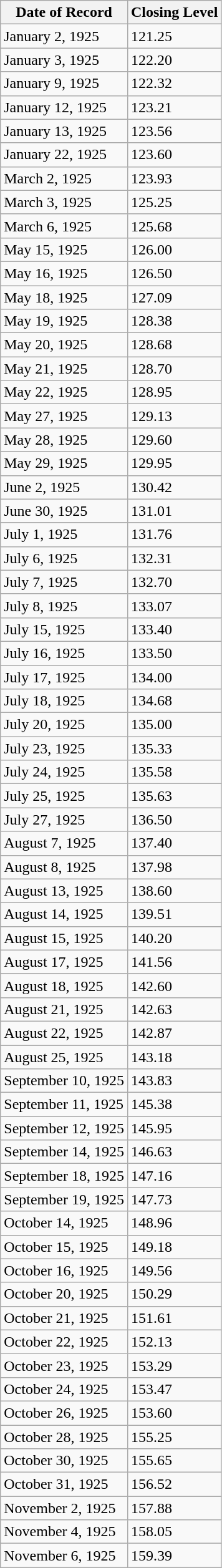<table class="wikitable">
<tr>
<th>Date of Record</th>
<th>Closing Level</th>
</tr>
<tr>
<td>January 2, 1925</td>
<td>121.25</td>
</tr>
<tr>
<td>January 3, 1925</td>
<td>122.20</td>
</tr>
<tr>
<td>January 9, 1925</td>
<td>122.32</td>
</tr>
<tr>
<td>January 12, 1925</td>
<td>123.21</td>
</tr>
<tr>
<td>January 13, 1925</td>
<td>123.56</td>
</tr>
<tr>
<td>January 22, 1925</td>
<td>123.60</td>
</tr>
<tr>
<td>March 2, 1925</td>
<td>123.93</td>
</tr>
<tr>
<td>March 3, 1925</td>
<td>125.25</td>
</tr>
<tr>
<td>March 6, 1925</td>
<td>125.68</td>
</tr>
<tr>
<td>May 15, 1925</td>
<td>126.00</td>
</tr>
<tr>
<td>May 16, 1925</td>
<td>126.50</td>
</tr>
<tr>
<td>May 18, 1925</td>
<td>127.09</td>
</tr>
<tr>
<td>May 19, 1925</td>
<td>128.38</td>
</tr>
<tr>
<td>May 20, 1925</td>
<td>128.68</td>
</tr>
<tr>
<td>May 21, 1925</td>
<td>128.70</td>
</tr>
<tr>
<td>May 22, 1925</td>
<td>128.95</td>
</tr>
<tr>
<td>May 27, 1925</td>
<td>129.13</td>
</tr>
<tr>
<td>May 28, 1925</td>
<td>129.60</td>
</tr>
<tr>
<td>May 29, 1925</td>
<td>129.95</td>
</tr>
<tr>
<td>June 2, 1925</td>
<td>130.42</td>
</tr>
<tr>
<td>June 30, 1925</td>
<td>131.01</td>
</tr>
<tr>
<td>July 1, 1925</td>
<td>131.76</td>
</tr>
<tr>
<td>July 6, 1925</td>
<td>132.31</td>
</tr>
<tr>
<td>July 7, 1925</td>
<td>132.70</td>
</tr>
<tr>
<td>July 8, 1925</td>
<td>133.07</td>
</tr>
<tr>
<td>July 15, 1925</td>
<td>133.40</td>
</tr>
<tr>
<td>July 16, 1925</td>
<td>133.50</td>
</tr>
<tr>
<td>July 17, 1925</td>
<td>134.00</td>
</tr>
<tr>
<td>July 18, 1925</td>
<td>134.68</td>
</tr>
<tr>
<td>July 20, 1925</td>
<td>135.00</td>
</tr>
<tr>
<td>July 23, 1925</td>
<td>135.33</td>
</tr>
<tr>
<td>July 24, 1925</td>
<td>135.58</td>
</tr>
<tr>
<td>July 25, 1925</td>
<td>135.63</td>
</tr>
<tr>
<td>July 27, 1925</td>
<td>136.50</td>
</tr>
<tr>
<td>August 7, 1925</td>
<td>137.40</td>
</tr>
<tr>
<td>August 8, 1925</td>
<td>137.98</td>
</tr>
<tr>
<td>August 13, 1925</td>
<td>138.60</td>
</tr>
<tr>
<td>August 14, 1925</td>
<td>139.51</td>
</tr>
<tr>
<td>August 15, 1925</td>
<td>140.20</td>
</tr>
<tr>
<td>August 17, 1925</td>
<td>141.56</td>
</tr>
<tr>
<td>August 18, 1925</td>
<td>142.60</td>
</tr>
<tr>
<td>August 21, 1925</td>
<td>142.63</td>
</tr>
<tr>
<td>August 22, 1925</td>
<td>142.87</td>
</tr>
<tr>
<td>August 25, 1925</td>
<td>143.18</td>
</tr>
<tr>
<td>September 10, 1925</td>
<td>143.83</td>
</tr>
<tr>
<td>September 11, 1925</td>
<td>145.38</td>
</tr>
<tr>
<td>September 12, 1925</td>
<td>145.95</td>
</tr>
<tr>
<td>September 14, 1925</td>
<td>146.63</td>
</tr>
<tr>
<td>September 18, 1925</td>
<td>147.16</td>
</tr>
<tr>
<td>September 19, 1925</td>
<td>147.73</td>
</tr>
<tr>
<td>October 14, 1925</td>
<td>148.96</td>
</tr>
<tr>
<td>October 15, 1925</td>
<td>149.18</td>
</tr>
<tr>
<td>October 16, 1925</td>
<td>149.56</td>
</tr>
<tr>
<td>October 20, 1925</td>
<td>150.29</td>
</tr>
<tr>
<td>October 21, 1925</td>
<td>151.61</td>
</tr>
<tr>
<td>October 22, 1925</td>
<td>152.13</td>
</tr>
<tr>
<td>October 23, 1925</td>
<td>153.29</td>
</tr>
<tr>
<td>October 24, 1925</td>
<td>153.47</td>
</tr>
<tr>
<td>October 26, 1925</td>
<td>153.60</td>
</tr>
<tr>
<td>October 28, 1925</td>
<td>155.25</td>
</tr>
<tr>
<td>October 30, 1925</td>
<td>155.65</td>
</tr>
<tr>
<td>October 31, 1925</td>
<td>156.52</td>
</tr>
<tr>
<td>November 2, 1925</td>
<td>157.88</td>
</tr>
<tr>
<td>November 4, 1925</td>
<td>158.05</td>
</tr>
<tr>
<td>November 6, 1925</td>
<td>159.39</td>
</tr>
</table>
